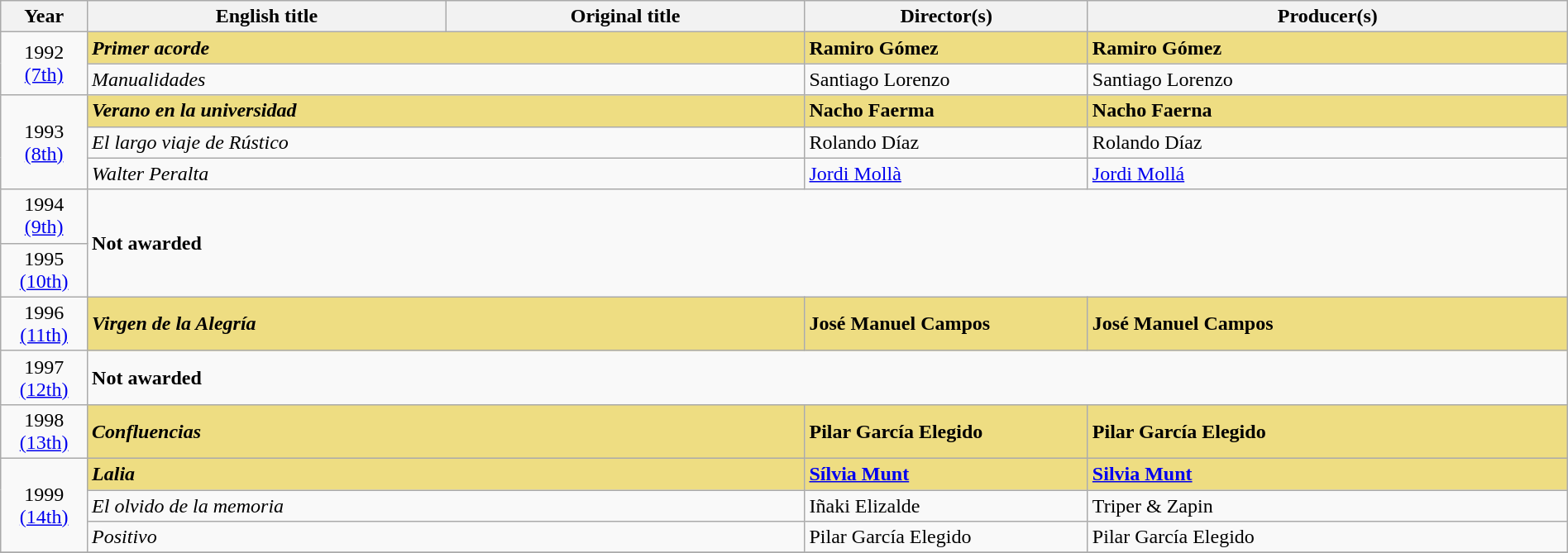<table class="wikitable sortable" width="100%" cellpadding="5">
<tr>
<th width="50">Year</th>
<th width="230">English title</th>
<th width="230">Original title</th>
<th width="180">Director(s)</th>
<th width="310">Producer(s)</th>
</tr>
<tr>
<td rowspan="2" style="text-align:center;">1992<br><a href='#'>(7th)</a></td>
<td colspan="2" style="background:#eedd82;"><strong><em>Primer acorde</em></strong></td>
<td style="background:#eedd82;"><strong>Ramiro Gómez</strong></td>
<td style="background:#eedd82;"><strong>Ramiro Gómez</strong></td>
</tr>
<tr>
<td colspan="2"><em>Manualidades</em></td>
<td>Santiago Lorenzo</td>
<td>Santiago Lorenzo</td>
</tr>
<tr>
<td rowspan="3" style="text-align:center;">1993<br><a href='#'>(8th)</a></td>
<td colspan="2" style="background:#eedd82;"><strong><em>Verano en la universidad</em></strong></td>
<td style="background:#eedd82;"><strong>Nacho Faerma</strong></td>
<td style="background:#eedd82;"><strong>Nacho Faerna</strong></td>
</tr>
<tr>
<td colspan="2"><em>El largo viaje de Rústico</em></td>
<td>Rolando Díaz</td>
<td>Rolando Díaz</td>
</tr>
<tr>
<td colspan="2"><em>Walter Peralta</em></td>
<td><a href='#'>Jordi Mollà</a></td>
<td><a href='#'>Jordi Mollá</a></td>
</tr>
<tr>
<td style="text-align:center;">1994<br><a href='#'>(9th)</a></td>
<td rowspan="2" colspan="4"><strong>Not awarded</strong></td>
</tr>
<tr>
<td style="text-align:center;">1995<br><a href='#'>(10th)</a></td>
</tr>
<tr>
<td style="text-align:center;">1996<br><a href='#'>(11th)</a></td>
<td colspan="2" style="background:#eedd82;"><strong><em>Virgen de la Alegría</em></strong></td>
<td style="background:#eedd82;"><strong>José Manuel Campos</strong></td>
<td style="background:#eedd82;"><strong>José Manuel Campos</strong></td>
</tr>
<tr>
<td style="text-align:center;">1997<br><a href='#'>(12th)</a></td>
<td colspan="4"><strong>Not awarded</strong></td>
</tr>
<tr>
<td style="text-align:center;">1998<br><a href='#'>(13th)</a></td>
<td colspan="2" style="background:#eedd82;"><strong><em>Confluencias</em></strong></td>
<td style="background:#eedd82;"><strong>Pilar García Elegido</strong></td>
<td style="background:#eedd82;"><strong>Pilar García Elegido</strong></td>
</tr>
<tr>
<td rowspan="3" style="text-align:center;">1999<br><a href='#'>(14th)</a></td>
<td colspan="2" style="background:#eedd82;"><strong><em>Lalia</em></strong></td>
<td style="background:#eedd82;"><strong><a href='#'>Sílvia Munt</a></strong></td>
<td style="background:#eedd82;"><strong><a href='#'>Silvia Munt</a></strong></td>
</tr>
<tr>
<td colspan="2"><em>El olvido de la memoria</em></td>
<td>Iñaki Elizalde</td>
<td>Triper & Zapin</td>
</tr>
<tr>
<td colspan="2"><em>Positivo</em></td>
<td>Pilar García Elegido</td>
<td>Pilar García Elegido</td>
</tr>
<tr>
</tr>
</table>
